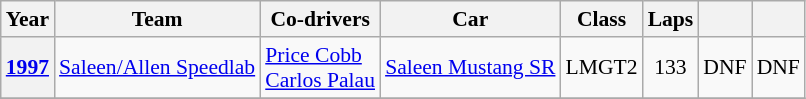<table class="wikitable" style="text-align:center; font-size:90%">
<tr>
<th>Year</th>
<th>Team</th>
<th>Co-drivers</th>
<th>Car</th>
<th>Class</th>
<th>Laps</th>
<th></th>
<th></th>
</tr>
<tr>
<th><a href='#'>1997</a></th>
<td align="left"> <a href='#'>Saleen/Allen Speedlab</a></td>
<td align="left"> <a href='#'>Price Cobb</a><br> <a href='#'>Carlos Palau</a></td>
<td align="left"><a href='#'>Saleen Mustang SR</a></td>
<td>LMGT2</td>
<td>133</td>
<td>DNF</td>
<td>DNF</td>
</tr>
<tr>
</tr>
</table>
